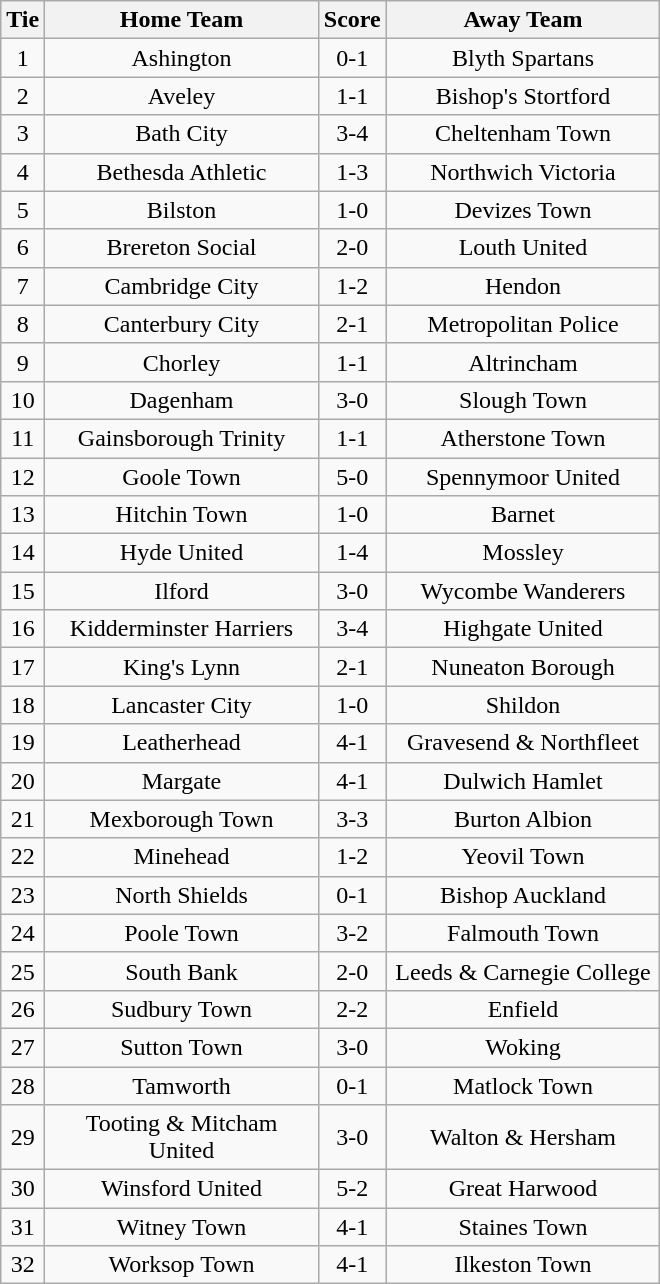<table class="wikitable" style="text-align:center;">
<tr>
<th width=20>Tie</th>
<th width=175>Home Team</th>
<th width=20>Score</th>
<th width=175>Away Team</th>
</tr>
<tr>
<td>1</td>
<td>Ashington</td>
<td>0-1</td>
<td>Blyth Spartans</td>
</tr>
<tr>
<td>2</td>
<td>Aveley</td>
<td>1-1</td>
<td>Bishop's Stortford</td>
</tr>
<tr>
<td>3</td>
<td>Bath City</td>
<td>3-4</td>
<td>Cheltenham Town</td>
</tr>
<tr>
<td>4</td>
<td>Bethesda Athletic</td>
<td>1-3</td>
<td>Northwich Victoria</td>
</tr>
<tr>
<td>5</td>
<td>Bilston</td>
<td>1-0</td>
<td>Devizes Town</td>
</tr>
<tr>
<td>6</td>
<td>Brereton Social</td>
<td>2-0</td>
<td>Louth United</td>
</tr>
<tr>
<td>7</td>
<td>Cambridge City</td>
<td>1-2</td>
<td>Hendon</td>
</tr>
<tr>
<td>8</td>
<td>Canterbury City</td>
<td>2-1</td>
<td>Metropolitan Police</td>
</tr>
<tr>
<td>9</td>
<td>Chorley</td>
<td>1-1</td>
<td>Altrincham</td>
</tr>
<tr>
<td>10</td>
<td>Dagenham</td>
<td>3-0</td>
<td>Slough Town</td>
</tr>
<tr>
<td>11</td>
<td>Gainsborough Trinity</td>
<td>1-1</td>
<td>Atherstone Town</td>
</tr>
<tr>
<td>12</td>
<td>Goole Town</td>
<td>5-0</td>
<td>Spennymoor United</td>
</tr>
<tr>
<td>13</td>
<td>Hitchin Town</td>
<td>1-0</td>
<td>Barnet</td>
</tr>
<tr>
<td>14</td>
<td>Hyde United</td>
<td>1-4</td>
<td>Mossley</td>
</tr>
<tr>
<td>15</td>
<td>Ilford</td>
<td>3-0</td>
<td>Wycombe Wanderers</td>
</tr>
<tr>
<td>16</td>
<td>Kidderminster Harriers</td>
<td>3-4</td>
<td>Highgate United</td>
</tr>
<tr>
<td>17</td>
<td>King's Lynn</td>
<td>2-1</td>
<td>Nuneaton Borough</td>
</tr>
<tr>
<td>18</td>
<td>Lancaster City</td>
<td>1-0</td>
<td>Shildon</td>
</tr>
<tr>
<td>19</td>
<td>Leatherhead</td>
<td>4-1</td>
<td>Gravesend & Northfleet</td>
</tr>
<tr>
<td>20</td>
<td>Margate</td>
<td>4-1</td>
<td>Dulwich Hamlet</td>
</tr>
<tr>
<td>21</td>
<td>Mexborough Town</td>
<td>3-3</td>
<td>Burton Albion</td>
</tr>
<tr>
<td>22</td>
<td>Minehead</td>
<td>1-2</td>
<td>Yeovil Town</td>
</tr>
<tr>
<td>23</td>
<td>North Shields</td>
<td>0-1</td>
<td>Bishop Auckland</td>
</tr>
<tr>
<td>24</td>
<td>Poole Town</td>
<td>3-2</td>
<td>Falmouth Town</td>
</tr>
<tr>
<td>25</td>
<td>South Bank</td>
<td>2-0</td>
<td>Leeds & Carnegie College</td>
</tr>
<tr>
<td>26</td>
<td>Sudbury Town</td>
<td>2-2</td>
<td>Enfield</td>
</tr>
<tr>
<td>27</td>
<td>Sutton Town</td>
<td>3-0</td>
<td>Woking</td>
</tr>
<tr>
<td>28</td>
<td>Tamworth</td>
<td>0-1</td>
<td>Matlock Town</td>
</tr>
<tr>
<td>29</td>
<td>Tooting & Mitcham United</td>
<td>3-0</td>
<td>Walton & Hersham</td>
</tr>
<tr>
<td>30</td>
<td>Winsford United</td>
<td>5-2</td>
<td>Great Harwood</td>
</tr>
<tr>
<td>31</td>
<td>Witney Town</td>
<td>4-1</td>
<td>Staines Town</td>
</tr>
<tr>
<td>32</td>
<td>Worksop Town</td>
<td>4-1</td>
<td>Ilkeston Town</td>
</tr>
</table>
